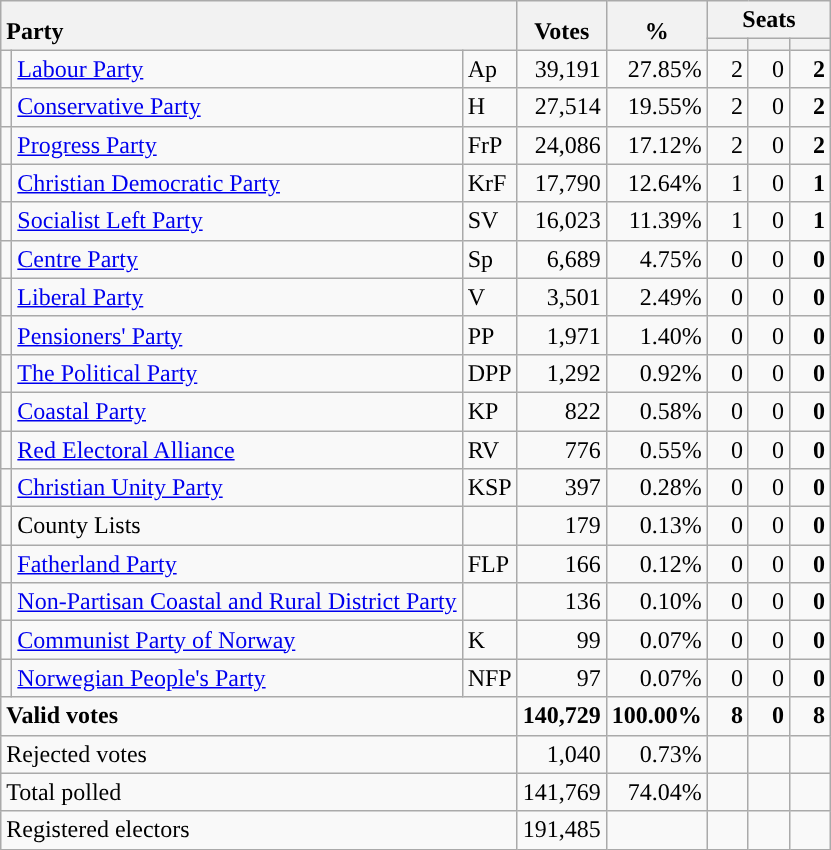<table class="wikitable" border="1" style="text-align:right;">
<tr>
<th style="text-align:left;" valign=bottom rowspan=2 colspan=3>Party</th>
<th align=center valign=bottom rowspan=2 width="50">Votes</th>
<th align=center valign=bottom rowspan=2 width="50">%</th>
<th colspan=3>Seats</th>
</tr>
<tr>
<th align=center valign=bottom width="20"><small></small></th>
<th align=center valign=bottom width="20"><small><a href='#'></a></small></th>
<th align=center valign=bottom width="20"><small></small></th>
</tr>
<tr>
<td style="color:inherit;background:"></td>
<td align=left><a href='#'>Labour Party</a></td>
<td align=left>Ap</td>
<td>39,191</td>
<td>27.85%</td>
<td>2</td>
<td>0</td>
<td><strong>2</strong></td>
</tr>
<tr>
<td style="color:inherit;background:"></td>
<td align=left><a href='#'>Conservative Party</a></td>
<td align=left>H</td>
<td>27,514</td>
<td>19.55%</td>
<td>2</td>
<td>0</td>
<td><strong>2</strong></td>
</tr>
<tr>
<td style="color:inherit;background:"></td>
<td align=left><a href='#'>Progress Party</a></td>
<td align=left>FrP</td>
<td>24,086</td>
<td>17.12%</td>
<td>2</td>
<td>0</td>
<td><strong>2</strong></td>
</tr>
<tr>
<td style="color:inherit;background:"></td>
<td align=left><a href='#'>Christian Democratic Party</a></td>
<td align=left>KrF</td>
<td>17,790</td>
<td>12.64%</td>
<td>1</td>
<td>0</td>
<td><strong>1</strong></td>
</tr>
<tr>
<td style="color:inherit;background:"></td>
<td align=left><a href='#'>Socialist Left Party</a></td>
<td align=left>SV</td>
<td>16,023</td>
<td>11.39%</td>
<td>1</td>
<td>0</td>
<td><strong>1</strong></td>
</tr>
<tr>
<td style="color:inherit;background:"></td>
<td align=left><a href='#'>Centre Party</a></td>
<td align=left>Sp</td>
<td>6,689</td>
<td>4.75%</td>
<td>0</td>
<td>0</td>
<td><strong>0</strong></td>
</tr>
<tr>
<td style="color:inherit;background:"></td>
<td align=left><a href='#'>Liberal Party</a></td>
<td align=left>V</td>
<td>3,501</td>
<td>2.49%</td>
<td>0</td>
<td>0</td>
<td><strong>0</strong></td>
</tr>
<tr>
<td style="color:inherit;background:"></td>
<td align=left><a href='#'>Pensioners' Party</a></td>
<td align=left>PP</td>
<td>1,971</td>
<td>1.40%</td>
<td>0</td>
<td>0</td>
<td><strong>0</strong></td>
</tr>
<tr>
<td style="color:inherit;background:"></td>
<td align=left><a href='#'>The Political Party</a></td>
<td align=left>DPP</td>
<td>1,292</td>
<td>0.92%</td>
<td>0</td>
<td>0</td>
<td><strong>0</strong></td>
</tr>
<tr>
<td style="color:inherit;background:"></td>
<td align=left><a href='#'>Coastal Party</a></td>
<td align=left>KP</td>
<td>822</td>
<td>0.58%</td>
<td>0</td>
<td>0</td>
<td><strong>0</strong></td>
</tr>
<tr>
<td style="color:inherit;background:"></td>
<td align=left><a href='#'>Red Electoral Alliance</a></td>
<td align=left>RV</td>
<td>776</td>
<td>0.55%</td>
<td>0</td>
<td>0</td>
<td><strong>0</strong></td>
</tr>
<tr>
<td style="color:inherit;background:"></td>
<td align=left><a href='#'>Christian Unity Party</a></td>
<td align=left>KSP</td>
<td>397</td>
<td>0.28%</td>
<td>0</td>
<td>0</td>
<td><strong>0</strong></td>
</tr>
<tr>
<td></td>
<td align=left>County Lists</td>
<td align=left></td>
<td>179</td>
<td>0.13%</td>
<td>0</td>
<td>0</td>
<td><strong>0</strong></td>
</tr>
<tr>
<td style="color:inherit;background:"></td>
<td align=left><a href='#'>Fatherland Party</a></td>
<td align=left>FLP</td>
<td>166</td>
<td>0.12%</td>
<td>0</td>
<td>0</td>
<td><strong>0</strong></td>
</tr>
<tr>
<td></td>
<td align=left><a href='#'>Non-Partisan Coastal and Rural District Party</a></td>
<td align=left></td>
<td>136</td>
<td>0.10%</td>
<td>0</td>
<td>0</td>
<td><strong>0</strong></td>
</tr>
<tr>
<td style="color:inherit;background:"></td>
<td align=left><a href='#'>Communist Party of Norway</a></td>
<td align=left>K</td>
<td>99</td>
<td>0.07%</td>
<td>0</td>
<td>0</td>
<td><strong>0</strong></td>
</tr>
<tr>
<td style="color:inherit;background:"></td>
<td align=left><a href='#'>Norwegian People's Party</a></td>
<td align=left>NFP</td>
<td>97</td>
<td>0.07%</td>
<td>0</td>
<td>0</td>
<td><strong>0</strong></td>
</tr>
<tr style="font-weight:bold">
<td align=left colspan=3>Valid votes</td>
<td>140,729</td>
<td>100.00%</td>
<td>8</td>
<td>0</td>
<td>8</td>
</tr>
<tr>
<td align=left colspan=3>Rejected votes</td>
<td>1,040</td>
<td>0.73%</td>
<td></td>
<td></td>
<td></td>
</tr>
<tr>
<td align=left colspan=3>Total polled</td>
<td>141,769</td>
<td>74.04%</td>
<td></td>
<td></td>
<td></td>
</tr>
<tr>
<td align=left colspan=3>Registered electors</td>
<td>191,485</td>
<td></td>
<td></td>
<td></td>
<td></td>
</tr>
</table>
